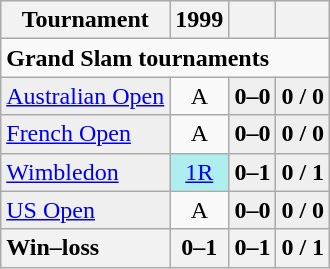<table class="wikitable">
<tr style="background:#efefef;">
<th>Tournament</th>
<th>1999</th>
<th></th>
<th></th>
</tr>
<tr>
<td colspan=4 align=left><strong>Grand Slam tournaments</strong></td>
</tr>
<tr>
<td style="background:#EFEFEF;"><a href='#'>Australian Open</a></td>
<td style=text-align:center; colspan="1">A</td>
<td style="text-align:center; background:#efefef;"><strong>0–0</strong></td>
<td style="text-align:center; background:#efefef;"><strong>0 / 0</strong></td>
</tr>
<tr>
<td style="background:#EFEFEF;"><a href='#'>French Open</a></td>
<td style=text-align:center; colspan="1">A</td>
<td style="text-align:center; background:#efefef;"><strong>0–0</strong></td>
<td style="text-align:center; background:#efefef;"><strong>0 / 0</strong></td>
</tr>
<tr>
<td style="background:#EFEFEF;"><a href='#'>Wimbledon</a></td>
<td style="text-align:center; background:#afeeee;"><a href='#'>1R</a></td>
<td style="text-align:center; background:#efefef;"><strong>0–1</strong></td>
<td style="text-align:center; background:#efefef;"><strong>0 / 1</strong></td>
</tr>
<tr>
<td style="background:#EFEFEF;"><a href='#'>US Open</a></td>
<td style=text-align:center; colspan="1">A</td>
<td style="text-align:center; background:#efefef;"><strong>0–0</strong></td>
<td style="text-align:center; background:#efefef;"><strong>0 / 0</strong></td>
</tr>
<tr>
<th style=text-align:left>Win–loss</th>
<th>0–1</th>
<th>0–1</th>
<th>0 / 1</th>
</tr>
</table>
